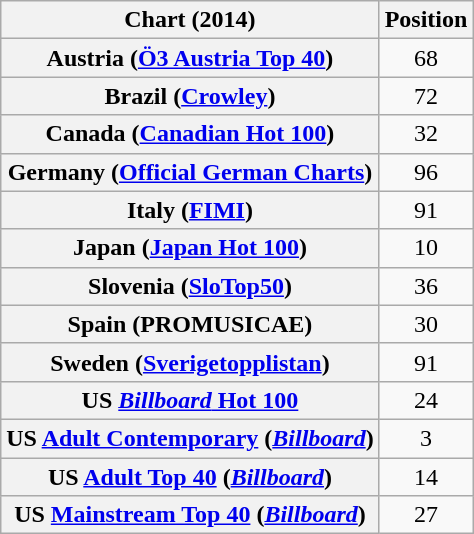<table class="wikitable sortable plainrowheaders" style="text-align:center">
<tr>
<th scope="col">Chart (2014)</th>
<th scope="col">Position</th>
</tr>
<tr>
<th scope="row">Austria (<a href='#'>Ö3 Austria Top 40</a>)</th>
<td>68</td>
</tr>
<tr>
<th scope="row">Brazil (<a href='#'>Crowley</a>)</th>
<td>72</td>
</tr>
<tr>
<th scope="row">Canada (<a href='#'>Canadian Hot 100</a>)</th>
<td>32</td>
</tr>
<tr>
<th scope="row">Germany (<a href='#'>Official German Charts</a>)</th>
<td>96</td>
</tr>
<tr>
<th scope="row">Italy (<a href='#'>FIMI</a>)</th>
<td>91</td>
</tr>
<tr>
<th scope="row">Japan (<a href='#'>Japan Hot 100</a>)</th>
<td>10</td>
</tr>
<tr>
<th scope="row">Slovenia (<a href='#'>SloTop50</a>)</th>
<td>36</td>
</tr>
<tr>
<th scope="row">Spain (PROMUSICAE)</th>
<td>30</td>
</tr>
<tr>
<th scope="row">Sweden (<a href='#'>Sverigetopplistan</a>)</th>
<td>91</td>
</tr>
<tr>
<th scope="row">US <a href='#'><em>Billboard</em> Hot 100</a></th>
<td>24</td>
</tr>
<tr>
<th scope="row">US <a href='#'>Adult Contemporary</a> (<em><a href='#'>Billboard</a></em>)</th>
<td>3</td>
</tr>
<tr>
<th scope="row">US <a href='#'>Adult Top 40</a> (<em><a href='#'>Billboard</a></em>)</th>
<td>14</td>
</tr>
<tr>
<th scope="row">US <a href='#'>Mainstream Top 40</a> (<em><a href='#'>Billboard</a></em>)</th>
<td>27</td>
</tr>
</table>
